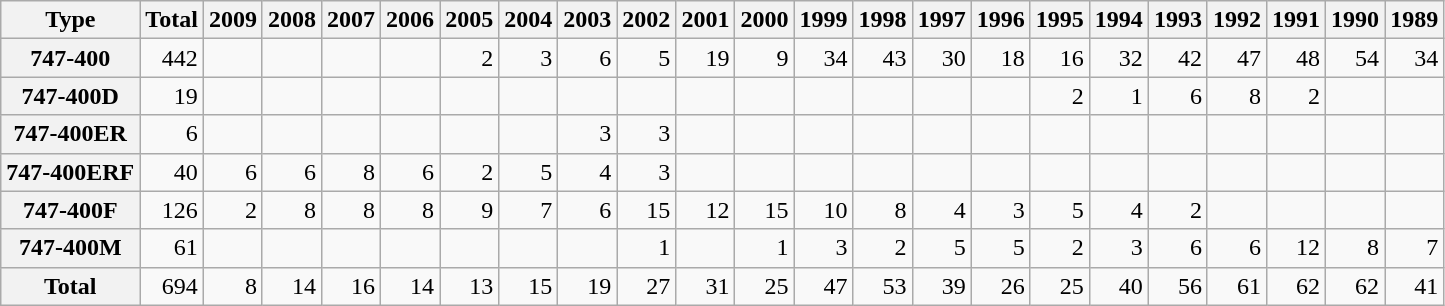<table class="wikitable" style="text-align: right;">
<tr>
<th scope="col">Type</th>
<th scope="col">Total</th>
<th scope="col">2009</th>
<th scope="col">2008</th>
<th scope="col">2007</th>
<th scope="col">2006</th>
<th scope="col">2005</th>
<th scope="col">2004</th>
<th scope="col">2003</th>
<th scope="col">2002</th>
<th scope="col">2001</th>
<th scope="col">2000</th>
<th scope="col">1999</th>
<th scope="col">1998</th>
<th scope="col">1997</th>
<th scope="col">1996</th>
<th scope="col">1995</th>
<th scope="col">1994</th>
<th scope="col">1993</th>
<th scope="col">1992</th>
<th scope="col">1991</th>
<th scope="col">1990</th>
<th scope="col">1989</th>
</tr>
<tr>
<th scope="row">747-400</th>
<td>442</td>
<td></td>
<td></td>
<td></td>
<td></td>
<td>2</td>
<td>3</td>
<td>6</td>
<td>5</td>
<td>19</td>
<td>9</td>
<td>34</td>
<td>43</td>
<td>30</td>
<td>18</td>
<td>16</td>
<td>32</td>
<td>42</td>
<td>47</td>
<td>48</td>
<td>54</td>
<td>34</td>
</tr>
<tr>
<th scope="row">747-400D</th>
<td>19</td>
<td></td>
<td></td>
<td></td>
<td></td>
<td></td>
<td></td>
<td></td>
<td></td>
<td></td>
<td></td>
<td></td>
<td></td>
<td></td>
<td></td>
<td>2</td>
<td>1</td>
<td>6</td>
<td>8</td>
<td>2</td>
<td></td>
<td></td>
</tr>
<tr>
<th scope="row">747-400ER</th>
<td>6</td>
<td></td>
<td></td>
<td></td>
<td></td>
<td></td>
<td></td>
<td>3</td>
<td>3</td>
<td></td>
<td></td>
<td></td>
<td></td>
<td></td>
<td></td>
<td></td>
<td></td>
<td></td>
<td></td>
<td></td>
<td></td>
<td></td>
</tr>
<tr>
<th scope="row">747-400ERF</th>
<td>40</td>
<td>6</td>
<td>6</td>
<td>8</td>
<td>6</td>
<td>2</td>
<td>5</td>
<td>4</td>
<td>3</td>
<td></td>
<td></td>
<td></td>
<td></td>
<td></td>
<td></td>
<td></td>
<td></td>
<td></td>
<td></td>
<td></td>
<td></td>
<td></td>
</tr>
<tr>
<th scope="row">747-400F</th>
<td>126</td>
<td>2</td>
<td>8</td>
<td>8</td>
<td>8</td>
<td>9</td>
<td>7</td>
<td>6</td>
<td>15</td>
<td>12</td>
<td>15</td>
<td>10</td>
<td>8</td>
<td>4</td>
<td>3</td>
<td>5</td>
<td>4</td>
<td>2</td>
<td></td>
<td></td>
<td></td>
<td></td>
</tr>
<tr>
<th scope="row">747-400M</th>
<td>61</td>
<td></td>
<td></td>
<td></td>
<td></td>
<td></td>
<td></td>
<td></td>
<td>1</td>
<td></td>
<td>1</td>
<td>3</td>
<td>2</td>
<td>5</td>
<td>5</td>
<td>2</td>
<td>3</td>
<td>6</td>
<td>6</td>
<td>12</td>
<td>8</td>
<td>7</td>
</tr>
<tr>
<th scope="row">Total</th>
<td>694</td>
<td>8</td>
<td>14</td>
<td>16</td>
<td>14</td>
<td>13</td>
<td>15</td>
<td>19</td>
<td>27</td>
<td>31</td>
<td>25</td>
<td>47</td>
<td>53</td>
<td>39</td>
<td>26</td>
<td>25</td>
<td>40</td>
<td>56</td>
<td>61</td>
<td>62</td>
<td>62</td>
<td>41</td>
</tr>
</table>
